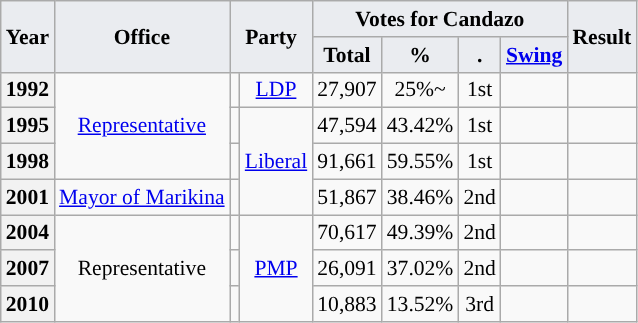<table class="wikitable" style="font-size:90%; text-align:center;">
<tr>
<th rowspan="2" style="background:#eaecf0;">Year</th>
<th rowspan="2" style="background:#eaecf0;">Office</th>
<th colspan="2" rowspan="2" style="background:#eaecf0;">Party</th>
<th colspan="4" style="background:#eaecf0;">Votes for Candazo</th>
<th rowspan="2" style="background:#eaecf0;">Result</th>
</tr>
<tr>
<th style="background:#eaecf0;">Total</th>
<th style="background:#eaecf0;">%</th>
<th style="background:#eaecf0;">.</th>
<th style="background:#eaecf0;"><a href='#'>Swing</a></th>
</tr>
<tr>
<th>1992</th>
<td rowspan="3"><a href='#'>Representative</a></td>
<td style="background:"></td>
<td><a href='#'>LDP</a></td>
<td>27,907</td>
<td>25%~</td>
<td>1st</td>
<td></td>
<td></td>
</tr>
<tr>
<th>1995</th>
<td style="background:"></td>
<td rowspan="3"><a href='#'>Liberal</a></td>
<td>47,594</td>
<td>43.42%</td>
<td>1st</td>
<td></td>
<td></td>
</tr>
<tr>
<th>1998</th>
<td style="background:"></td>
<td>91,661</td>
<td>59.55%</td>
<td>1st</td>
<td></td>
<td></td>
</tr>
<tr>
<th>2001</th>
<td><a href='#'>Mayor of Marikina</a></td>
<td style="background:"></td>
<td>51,867</td>
<td>38.46%</td>
<td>2nd</td>
<td></td>
<td></td>
</tr>
<tr>
<th>2004</th>
<td rowspan="3">Representative</td>
<td style="background:"></td>
<td rowspan="3"><a href='#'>PMP</a></td>
<td>70,617</td>
<td>49.39%</td>
<td>2nd</td>
<td></td>
<td></td>
</tr>
<tr>
<th>2007</th>
<td style="background:"></td>
<td>26,091</td>
<td>37.02%</td>
<td>2nd</td>
<td></td>
<td></td>
</tr>
<tr>
<th>2010</th>
<td style="background:"></td>
<td>10,883</td>
<td>13.52%</td>
<td>3rd</td>
<td></td>
<td></td>
</tr>
</table>
